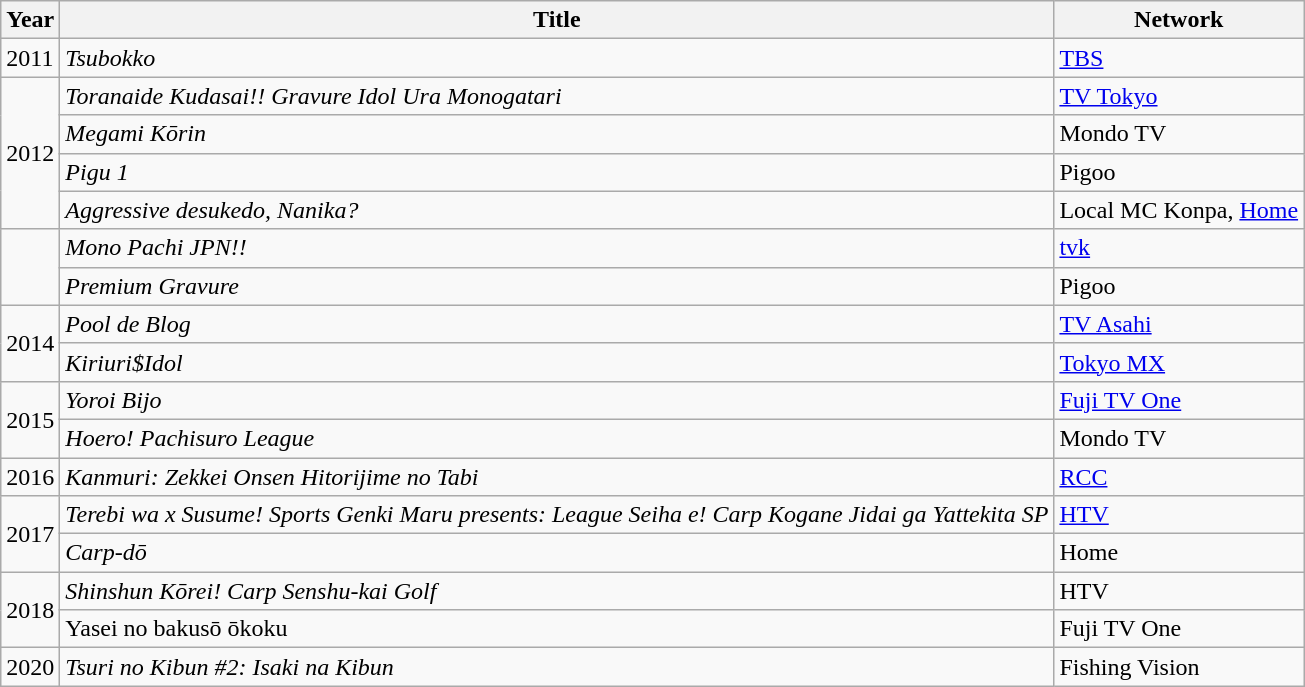<table class="wikitable">
<tr>
<th>Year</th>
<th>Title</th>
<th>Network</th>
</tr>
<tr>
<td>2011</td>
<td><em>Tsubokko</em></td>
<td><a href='#'>TBS</a></td>
</tr>
<tr>
<td rowspan="4">2012</td>
<td><em>Toranaide Kudasai!! Gravure Idol Ura Monogatari</em></td>
<td><a href='#'>TV Tokyo</a></td>
</tr>
<tr>
<td><em>Megami Kōrin</em></td>
<td>Mondo TV</td>
</tr>
<tr>
<td><em>Pigu 1</em></td>
<td>Pigoo</td>
</tr>
<tr>
<td><em>Aggressive desukedo, Nanika?</em></td>
<td>Local MC Konpa, <a href='#'>Home</a></td>
</tr>
<tr>
<td rowspan="2"></td>
<td><em>Mono Pachi JPN!!</em></td>
<td><a href='#'>tvk</a></td>
</tr>
<tr>
<td><em>Premium Gravure</em></td>
<td>Pigoo</td>
</tr>
<tr>
<td rowspan="2">2014</td>
<td><em>Pool de Blog</em></td>
<td><a href='#'>TV Asahi</a></td>
</tr>
<tr>
<td><em>Kiriuri$Idol</em></td>
<td><a href='#'>Tokyo MX</a></td>
</tr>
<tr>
<td rowspan="2">2015</td>
<td><em>Yoroi Bijo</em></td>
<td><a href='#'>Fuji TV One</a></td>
</tr>
<tr>
<td><em>Hoero! Pachisuro League</em></td>
<td>Mondo TV</td>
</tr>
<tr>
<td>2016</td>
<td><em>Kanmuri: Zekkei Onsen Hitorijime no Tabi</em></td>
<td><a href='#'>RCC</a></td>
</tr>
<tr>
<td rowspan="2">2017</td>
<td><em>Terebi wa x Susume! Sports Genki Maru presents: League Seiha e! Carp Kogane Jidai ga Yattekita SP</em></td>
<td><a href='#'>HTV</a></td>
</tr>
<tr>
<td><em>Carp-dō</em></td>
<td>Home</td>
</tr>
<tr>
<td rowspan="2">2018</td>
<td><em>Shinshun Kōrei! Carp Senshu-kai Golf</em></td>
<td>HTV</td>
</tr>
<tr>
<td>Yasei no bakusō ōkoku</td>
<td>Fuji TV One</td>
</tr>
<tr>
<td>2020</td>
<td><em>Tsuri no Kibun #2: Isaki na Kibun</em></td>
<td>Fishing Vision</td>
</tr>
</table>
